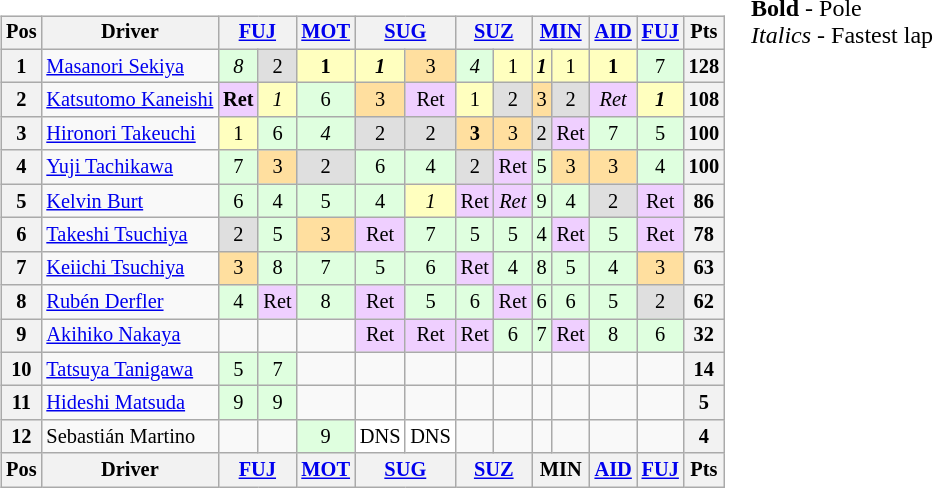<table>
<tr>
<td><br><table class="wikitable" style="font-size: 85%; text-align: center;">
<tr valign="top">
<th valign="middle">Pos</th>
<th valign="middle">Driver</th>
<th colspan="2"><a href='#'>FUJ</a></th>
<th><a href='#'>MOT</a></th>
<th colspan="2"><a href='#'>SUG</a></th>
<th colspan="2"><a href='#'>SUZ</a></th>
<th colspan="2"><a href='#'>MIN</a></th>
<th><a href='#'>AID</a></th>
<th><a href='#'>FUJ</a></th>
<th valign=middle>Pts</th>
</tr>
<tr>
<th>1</th>
<td align=left> <a href='#'>Masanori Sekiya</a></td>
<td style="background:#DFFFDF;"><em>8</em></td>
<td style="background:#DFDFDF;">2</td>
<td style="background:#FFFFBF;"><strong>1</strong></td>
<td style="background:#FFFFBF;"><strong><em>1</em></strong></td>
<td style="background:#FFDF9F;">3</td>
<td style="background:#DFFFDF;"><em>4</em></td>
<td style="background:#FFFFBF;">1</td>
<td style="background:#FFFFBF;"><strong><em>1</em></strong></td>
<td style="background:#FFFFBF;">1</td>
<td style="background:#FFFFBF;"><strong>1</strong></td>
<td style="background:#DFFFDF;">7</td>
<th>128</th>
</tr>
<tr>
<th>2</th>
<td align=left> <a href='#'>Katsutomo Kaneishi</a></td>
<td style="background:#EFCFFF;"><strong>Ret</strong></td>
<td style="background:#FFFFBF;"><em>1</em></td>
<td style="background:#DFFFDF;">6</td>
<td style="background:#FFDF9F;">3</td>
<td style="background:#EFCFFF;">Ret</td>
<td style="background:#FFFFBF;">1</td>
<td style="background:#DFDFDF;">2</td>
<td style="background:#FFDF9F;">3</td>
<td style="background:#DFDFDF;">2</td>
<td style="background:#EFCFFF;"><em>Ret</em></td>
<td style="background:#FFFFBF;"><strong><em>1</em></strong></td>
<th>108</th>
</tr>
<tr>
<th>3</th>
<td align=left> <a href='#'>Hironori Takeuchi</a></td>
<td style="background:#FFFFBF;">1</td>
<td style="background:#DFFFDF;">6</td>
<td style="background:#DFFFDF;"><em>4</em></td>
<td style="background:#DFDFDF;">2</td>
<td style="background:#DFDFDF;">2</td>
<td style="background:#FFDF9F;"><strong>3</strong></td>
<td style="background:#FFDF9F;">3</td>
<td style="background:#DFDFDF;">2</td>
<td style="background:#EFCFFF;">Ret</td>
<td style="background:#DFFFDF;">7</td>
<td style="background:#DFFFDF;">5</td>
<th>100</th>
</tr>
<tr>
<th>4</th>
<td align=left> <a href='#'>Yuji Tachikawa</a></td>
<td style="background:#DFFFDF;">7</td>
<td style="background:#FFDF9F;">3</td>
<td style="background:#DFDFDF;">2</td>
<td style="background:#DFFFDF;">6</td>
<td style="background:#DFFFDF;">4</td>
<td style="background:#DFDFDF;">2</td>
<td style="background:#EFCFFF;">Ret</td>
<td style="background:#DFFFDF;">5</td>
<td style="background:#FFDF9F;">3</td>
<td style="background:#FFDF9F;">3</td>
<td style="background:#DFFFDF;">4</td>
<th>100</th>
</tr>
<tr>
<th>5</th>
<td align=left> <a href='#'>Kelvin Burt</a></td>
<td style="background:#DFFFDF;">6</td>
<td style="background:#DFFFDF;">4</td>
<td style="background:#DFFFDF;">5</td>
<td style="background:#DFFFDF;">4</td>
<td style="background:#FFFFBF;"><em>1</em></td>
<td style="background:#EFCFFF;">Ret</td>
<td style="background:#EFCFFF;"><em>Ret</em></td>
<td style="background:#DFFFDF;">9</td>
<td style="background:#DFFFDF;">4</td>
<td style="background:#DFDFDF;">2</td>
<td style="background:#EFCFFF;">Ret</td>
<th>86</th>
</tr>
<tr>
<th>6</th>
<td align=left> <a href='#'>Takeshi Tsuchiya</a></td>
<td style="background:#DFDFDF;">2</td>
<td style="background:#DFFFDF;">5</td>
<td style="background:#FFDF9F;">3</td>
<td style="background:#EFCFFF;">Ret</td>
<td style="background:#DFFFDF;">7</td>
<td style="background:#DFFFDF;">5</td>
<td style="background:#DFFFDF;">5</td>
<td style="background:#DFFFDF;">4</td>
<td style="background:#EFCFFF;">Ret</td>
<td style="background:#DFFFDF;">5</td>
<td style="background:#EFCFFF;">Ret</td>
<th>78</th>
</tr>
<tr>
<th>7</th>
<td align=left> <a href='#'>Keiichi Tsuchiya</a></td>
<td style="background:#FFDF9F;">3</td>
<td style="background:#DFFFDF;">8</td>
<td style="background:#DFFFDF;">7</td>
<td style="background:#DFFFDF;">5</td>
<td style="background:#DFFFDF;">6</td>
<td style="background:#EFCFFF;">Ret</td>
<td style="background:#DFFFDF;">4</td>
<td style="background:#DFFFDF;">8</td>
<td style="background:#DFFFDF;">5</td>
<td style="background:#DFFFDF;">4</td>
<td style="background:#FFDF9F;">3</td>
<th>63</th>
</tr>
<tr>
<th>8</th>
<td align=left> <a href='#'>Rubén Derfler</a></td>
<td style="background:#DFFFDF;">4</td>
<td style="background:#EFCFFF;">Ret</td>
<td style="background:#DFFFDF;">8</td>
<td style="background:#EFCFFF;">Ret</td>
<td style="background:#DFFFDF;">5</td>
<td style="background:#DFFFDF;">6</td>
<td style="background:#EFCFFF;">Ret</td>
<td style="background:#DFFFDF;">6</td>
<td style="background:#DFFFDF;">6</td>
<td style="background:#DFFFDF;">5</td>
<td style="background:#DFDFDF;">2</td>
<th>62</th>
</tr>
<tr>
<th>9</th>
<td align=left> <a href='#'>Akihiko Nakaya</a></td>
<td></td>
<td></td>
<td></td>
<td style="background:#EFCFFF;">Ret</td>
<td style="background:#EFCFFF;">Ret</td>
<td style="background:#EFCFFF;">Ret</td>
<td style="background:#DFFFDF;">6</td>
<td style="background:#DFFFDF;">7</td>
<td style="background:#EFCFFF;">Ret</td>
<td style="background:#DFFFDF;">8</td>
<td style="background:#DFFFDF;">6</td>
<th>32</th>
</tr>
<tr>
<th>10</th>
<td align=left> <a href='#'>Tatsuya Tanigawa</a></td>
<td style="background:#DFFFDF;">5</td>
<td style="background:#DFFFDF;">7</td>
<td></td>
<td></td>
<td></td>
<td></td>
<td></td>
<td></td>
<td></td>
<td></td>
<td></td>
<th>14</th>
</tr>
<tr>
<th>11</th>
<td align=left> <a href='#'>Hideshi Matsuda</a></td>
<td style="background:#DFFFDF;">9</td>
<td style="background:#DFFFDF;">9</td>
<td></td>
<td></td>
<td></td>
<td></td>
<td></td>
<td></td>
<td></td>
<td></td>
<td></td>
<th>5</th>
</tr>
<tr>
<th>12</th>
<td align=left> Sebastián Martino</td>
<td></td>
<td></td>
<td style="background:#DFFFDF;">9</td>
<td style="background:#FFFFFF;">DNS</td>
<td style="background:#FFFFFF;">DNS</td>
<td></td>
<td></td>
<td></td>
<td></td>
<td></td>
<td></td>
<th>4</th>
</tr>
<tr>
<th valign="middle">Pos</th>
<th valign="middle">Driver</th>
<th colspan="2"><a href='#'>FUJ</a></th>
<th><a href='#'>MOT</a></th>
<th colspan="2"><a href='#'>SUG</a></th>
<th colspan="2"><a href='#'>SUZ</a></th>
<th colspan="2">MIN</th>
<th><a href='#'>AID</a></th>
<th><a href='#'>FUJ</a></th>
<th valign=middle>Pts</th>
</tr>
</table>
</td>
<td valign="top"><br>
<span><strong>Bold</strong> - Pole<br>
<em>Italics</em> - Fastest lap</span></td>
</tr>
</table>
